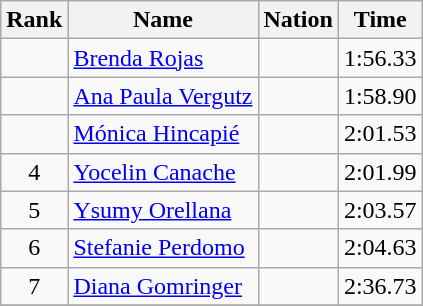<table class="wikitable sortable" style="text-align:center">
<tr>
<th>Rank</th>
<th>Name</th>
<th>Nation</th>
<th>Time</th>
</tr>
<tr>
<td></td>
<td align=left><a href='#'>Brenda Rojas</a></td>
<td align=left></td>
<td>1:56.33</td>
</tr>
<tr>
<td></td>
<td align=left><a href='#'>Ana Paula Vergutz</a></td>
<td align=left></td>
<td>1:58.90</td>
</tr>
<tr>
<td></td>
<td align=left><a href='#'>Mónica Hincapié</a></td>
<td align=left></td>
<td>2:01.53</td>
</tr>
<tr>
<td>4</td>
<td align=left><a href='#'>Yocelin Canache</a></td>
<td align=left></td>
<td>2:01.99</td>
</tr>
<tr>
<td>5</td>
<td align=left><a href='#'>Ysumy Orellana</a></td>
<td align=left></td>
<td>2:03.57</td>
</tr>
<tr>
<td>6</td>
<td align=left><a href='#'>Stefanie Perdomo</a></td>
<td align=left></td>
<td>2:04.63</td>
</tr>
<tr>
<td>7</td>
<td align=left><a href='#'>Diana Gomringer</a></td>
<td align=left></td>
<td>2:36.73</td>
</tr>
<tr>
</tr>
</table>
